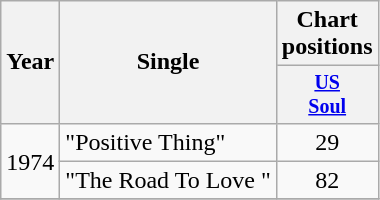<table class="wikitable" style="text-align:center;">
<tr>
<th rowspan="2">Year</th>
<th rowspan="2">Single</th>
<th colspan="3">Chart positions</th>
</tr>
<tr style="font-size:smaller;">
<th width="40"><a href='#'>US<br>Soul</a></th>
</tr>
<tr>
<td rowspan="2">1974</td>
<td align="left">"Positive Thing"</td>
<td>29</td>
</tr>
<tr>
<td align="left">"The Road To Love "</td>
<td>82</td>
</tr>
<tr>
</tr>
</table>
